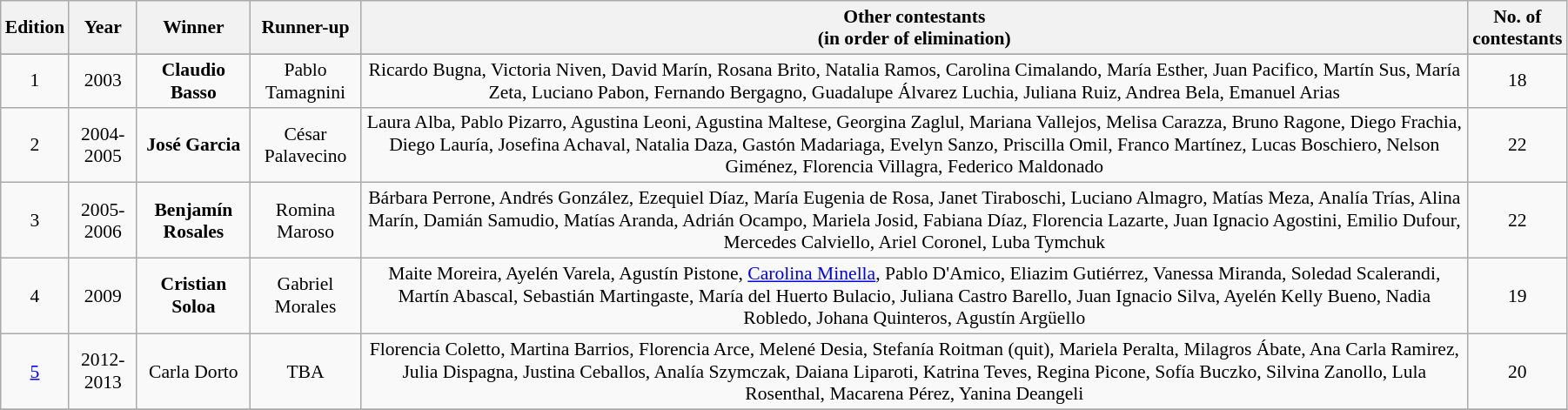<table class="wikitable" style="font-size:90%; width:95%; text-align: center;">
<tr>
<th>Edition</th>
<th>Year</th>
<th>Winner</th>
<th>Runner-up</th>
<th>Other contestants <br>(in order of elimination)</th>
<th>No. of <br>contestants</th>
</tr>
<tr>
</tr>
<tr>
<td>1</td>
<td>2003</td>
<td><strong>Claudio Basso</strong></td>
<td>Pablo Tamagnini</td>
<td>Ricardo Bugna, Victoria Niven, David Marín, Rosana Brito, Natalia Ramos, Carolina Cimalando, María Esther, Juan Pacifico, Martín Sus, María Zeta, Luciano Pabon, Fernando Bergagno, Guadalupe Álvarez Luchia, Juliana Ruiz,  Andrea Bela, Emanuel Arias</td>
<td>18</td>
</tr>
<tr>
<td>2</td>
<td>2004-2005</td>
<td><strong>José Garcia</strong></td>
<td>César Palavecino</td>
<td>Laura Alba, Pablo Pizarro, Agustina Leoni, Agustina Maltese, Georgina Zaglul, Mariana Vallejos, Melisa Carazza, Bruno Ragone, Diego Frachia, Diego Lauría, Josefina Achaval, Natalia Daza, Gastón Madariaga, Evelyn Sanzo, Priscilla Omil, Franco Martínez, Lucas Boschiero, Nelson Giménez, Florencia Villagra, Federico Maldonado</td>
<td>22</td>
</tr>
<tr>
<td>3</td>
<td>2005-2006</td>
<td><strong>Benjamín Rosales</strong></td>
<td>Romina Maroso</td>
<td>Bárbara Perrone, Andrés González, Ezequiel Díaz, María Eugenia de Rosa, Janet Tiraboschi, Luciano Almagro, Matías Meza, Analía Trías, Alina Marín, Damián Samudio, Matías Aranda, Adrián Ocampo, Mariela Josid, Fabiana Díaz, Florencia Lazarte, Juan Ignacio Agostini, Emilio Dufour, Mercedes Calviello, Ariel Coronel, Luba Tymchuk</td>
<td>22</td>
</tr>
<tr>
<td>4</td>
<td>2009</td>
<td><strong>Cristian Soloa</strong></td>
<td>Gabriel Morales</td>
<td>Maite Moreira, Ayelén Varela, Agustín Pistone, <a href='#'>Carolina Minella</a>, Pablo D'Amico, Eliazim Gutiérrez, Vanessa Miranda, Soledad Scalerandi, Martín Abascal, Sebastián Martingaste, María del Huerto Bulacio, Juliana Castro Barello, Juan Ignacio Silva, Ayelén Kelly Bueno, Nadia Robledo, Johana Quinteros, Agustín Argüello</td>
<td>19</td>
</tr>
<tr>
<td><a href='#'>5</a></td>
<td>2012-2013</td>
<td>Carla Dorto</td>
<td>TBA</td>
<td>Florencia Coletto, Martina Barrios, Florencia Arce, Melené Desia, Stefanía Roitman (quit), Mariela Peralta, Milagros Ábate, Ana Carla Ramirez, Julia Dispagna, Justina Ceballos, Analía Szymczak, Daiana Liparoti, Katrina Teves, Regina Picone, Sofía Buczko, Silvina Zanollo, Lula Rosenthal, Macarena Pérez, Yanina Deangeli</td>
<td>20</td>
</tr>
<tr>
</tr>
</table>
